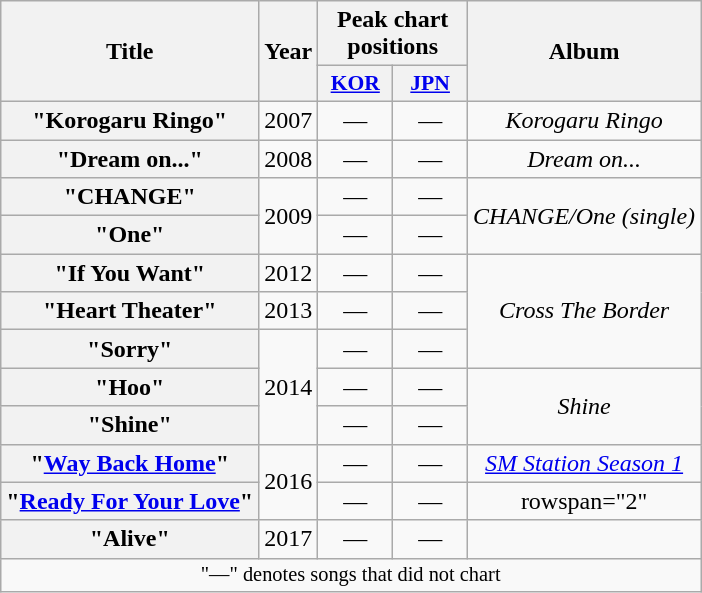<table class="wikitable plainrowheaders" style="text-align:center;">
<tr>
<th scope="col" rowspan="2">Title</th>
<th scope="col" rowspan="2">Year</th>
<th scope="col" colspan="2">Peak chart positions</th>
<th scope="col" rowspan="2">Album</th>
</tr>
<tr>
<th scope="col" style="width:3em;font-size:90%;"><a href='#'>KOR</a><br></th>
<th scope="col" style="width:3em;font-size:90%;"><a href='#'>JPN</a></th>
</tr>
<tr>
<th scope="row">"Korogaru Ringo"</th>
<td>2007</td>
<td>—</td>
<td>—</td>
<td><em>Korogaru Ringo</em></td>
</tr>
<tr>
<th scope="row">"Dream on..."</th>
<td>2008</td>
<td>—</td>
<td>—</td>
<td><em>Dream on...</em></td>
</tr>
<tr>
<th scope="row">"CHANGE"</th>
<td rowspan="2">2009</td>
<td>—</td>
<td>—</td>
<td rowspan="2"><em>CHANGE/One (single)</em></td>
</tr>
<tr>
<th scope="row">"One"</th>
<td>—</td>
<td>—</td>
</tr>
<tr>
<th scope="row">"If You Want"</th>
<td>2012</td>
<td>—</td>
<td>—</td>
<td rowspan=3><em>Cross The Border</em></td>
</tr>
<tr>
<th scope="row">"Heart Theater"</th>
<td>2013</td>
<td>—</td>
<td>—</td>
</tr>
<tr>
<th scope="row">"Sorry"</th>
<td rowspan="3">2014</td>
<td>—</td>
<td>—</td>
</tr>
<tr>
<th scope="row">"Hoo"</th>
<td>—</td>
<td>—</td>
<td rowspan="2"><em>Shine</em></td>
</tr>
<tr>
<th scope="row">"Shine"</th>
<td>—</td>
<td>—</td>
</tr>
<tr>
<th scope="row">"<a href='#'>Way Back Home</a>"</th>
<td rowspan="2">2016</td>
<td>—</td>
<td>—</td>
<td><em><a href='#'>SM Station Season 1</a></em></td>
</tr>
<tr>
<th scope="row">"<a href='#'>Ready For Your Love</a>"</th>
<td>—</td>
<td>—</td>
<td>rowspan="2" </td>
</tr>
<tr>
<th scope="row">"Alive"</th>
<td>2017</td>
<td>—</td>
<td>—</td>
</tr>
<tr>
<td colspan="9" style="font-size:85%;">"—" denotes songs that did not chart</td>
</tr>
</table>
